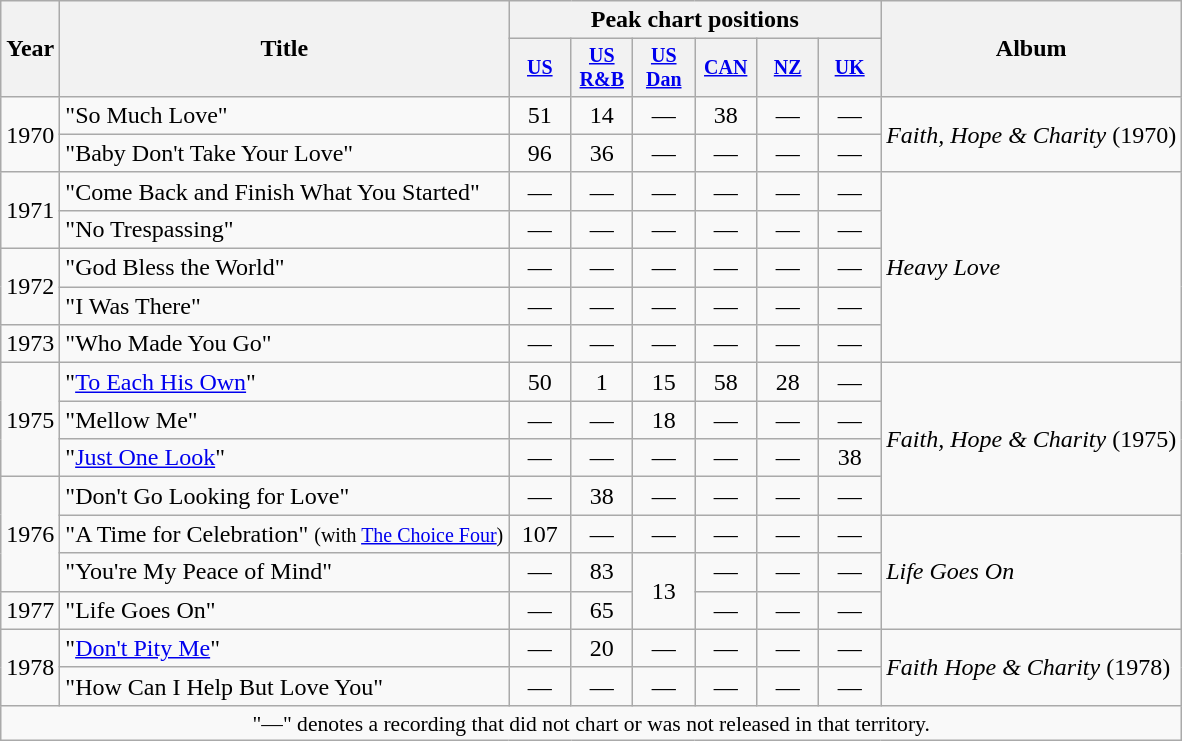<table class="wikitable" style="text-align:center;">
<tr>
<th rowspan="2">Year</th>
<th rowspan="2">Title</th>
<th colspan="6">Peak chart positions</th>
<th rowspan="2">Album</th>
</tr>
<tr style="font-size:smaller;">
<th width="35"><a href='#'>US</a><br></th>
<th width="35"><a href='#'>US R&B</a><br></th>
<th width="35"><a href='#'>US<br>Dan</a><br></th>
<th width="35"><a href='#'>CAN</a><br></th>
<th width="35"><a href='#'>NZ</a><br></th>
<th width="35"><a href='#'>UK</a><br></th>
</tr>
<tr>
<td rowspan="2">1970</td>
<td align="left">"So Much Love"</td>
<td>51</td>
<td>14</td>
<td>—</td>
<td>38</td>
<td>—</td>
<td>—</td>
<td align="left" rowspan="2"><em>Faith, Hope & Charity</em> (1970)</td>
</tr>
<tr>
<td align="left">"Baby Don't Take Your Love"</td>
<td>96</td>
<td>36</td>
<td>—</td>
<td>—</td>
<td>—</td>
<td>—</td>
</tr>
<tr>
<td rowspan="2">1971</td>
<td align="left">"Come Back and Finish What You Started"</td>
<td>—</td>
<td>—</td>
<td>—</td>
<td>—</td>
<td>—</td>
<td>—</td>
<td align="left" rowspan="5"><em>Heavy Love</em></td>
</tr>
<tr>
<td align="left">"No Trespassing"</td>
<td>—</td>
<td>—</td>
<td>—</td>
<td>—</td>
<td>—</td>
<td>—</td>
</tr>
<tr>
<td rowspan="2">1972</td>
<td align="left">"God Bless the World"</td>
<td>—</td>
<td>—</td>
<td>—</td>
<td>—</td>
<td>—</td>
<td>—</td>
</tr>
<tr>
<td align="left">"I Was There"</td>
<td>—</td>
<td>—</td>
<td>—</td>
<td>—</td>
<td>—</td>
<td>—</td>
</tr>
<tr>
<td rowspan="1">1973</td>
<td align="left">"Who Made You Go"</td>
<td>—</td>
<td>—</td>
<td>—</td>
<td>—</td>
<td>—</td>
<td>—</td>
</tr>
<tr>
<td rowspan="3">1975</td>
<td align="left">"<a href='#'>To Each His Own</a>"</td>
<td>50</td>
<td>1</td>
<td>15</td>
<td>58</td>
<td>28</td>
<td>—</td>
<td align="left" rowspan="4"><em>Faith, Hope & Charity</em> (1975)</td>
</tr>
<tr>
<td align="left">"Mellow Me"</td>
<td>—</td>
<td>—</td>
<td>18</td>
<td>—</td>
<td>—</td>
<td>—</td>
</tr>
<tr>
<td align="left">"<a href='#'>Just One Look</a>"</td>
<td>—</td>
<td>—</td>
<td>—</td>
<td>—</td>
<td>—</td>
<td>38</td>
</tr>
<tr>
<td rowspan="3">1976</td>
<td align="left">"Don't Go Looking for Love"</td>
<td>—</td>
<td>38</td>
<td>—</td>
<td>—</td>
<td>—</td>
<td>—</td>
</tr>
<tr>
<td align="left">"A Time for Celebration" <small>(with <a href='#'>The Choice Four</a>)</small></td>
<td>107</td>
<td>—</td>
<td>—</td>
<td>—</td>
<td>—</td>
<td>—</td>
<td align="left" rowspan="3"><em>Life Goes On</em></td>
</tr>
<tr>
<td align="left">"You're My Peace of Mind"</td>
<td>—</td>
<td>83</td>
<td rowspan="2">13</td>
<td>—</td>
<td>—</td>
<td>—</td>
</tr>
<tr>
<td rowspan="1">1977</td>
<td align="left">"Life Goes On"</td>
<td>—</td>
<td>65</td>
<td>—</td>
<td>—</td>
<td>—</td>
</tr>
<tr>
<td rowspan="2">1978</td>
<td align="left">"<a href='#'>Don't Pity Me</a>"</td>
<td>—</td>
<td>20</td>
<td>—</td>
<td>—</td>
<td>—</td>
<td>—</td>
<td align="left" rowspan="2"><em>Faith Hope & Charity</em> (1978)</td>
</tr>
<tr>
<td align="left">"How Can I Help But Love You"</td>
<td>—</td>
<td>—</td>
<td>—</td>
<td>—</td>
<td>—</td>
<td>—</td>
</tr>
<tr>
<td colspan="15" style="font-size:90%">"—" denotes a recording that did not chart or was not released in that territory.</td>
</tr>
</table>
